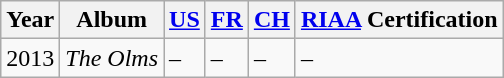<table class="wikitable">
<tr>
<th>Year</th>
<th>Album</th>
<th><a href='#'>US</a></th>
<th><a href='#'>FR</a></th>
<th><a href='#'>CH</a></th>
<th><a href='#'>RIAA</a> Certification</th>
</tr>
<tr>
<td>2013</td>
<td><em>The Olms</em></td>
<td>–</td>
<td>–</td>
<td>–</td>
<td>–</td>
</tr>
</table>
